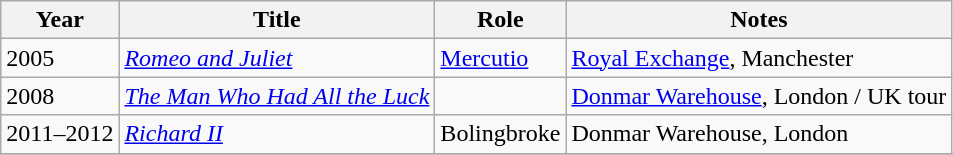<table class="wikitable sortable">
<tr>
<th>Year</th>
<th>Title</th>
<th>Role</th>
<th class="unsortable">Notes</th>
</tr>
<tr>
<td>2005</td>
<td><em><a href='#'>Romeo and Juliet</a></em></td>
<td><a href='#'>Mercutio</a></td>
<td><a href='#'>Royal Exchange</a>, Manchester</td>
</tr>
<tr>
<td>2008</td>
<td><em><a href='#'>The Man Who Had All the Luck</a></em></td>
<td></td>
<td><a href='#'>Donmar Warehouse</a>, London / UK tour</td>
</tr>
<tr>
<td>2011–2012</td>
<td><em><a href='#'>Richard II</a></em></td>
<td>Bolingbroke</td>
<td>Donmar Warehouse, London</td>
</tr>
<tr>
</tr>
</table>
